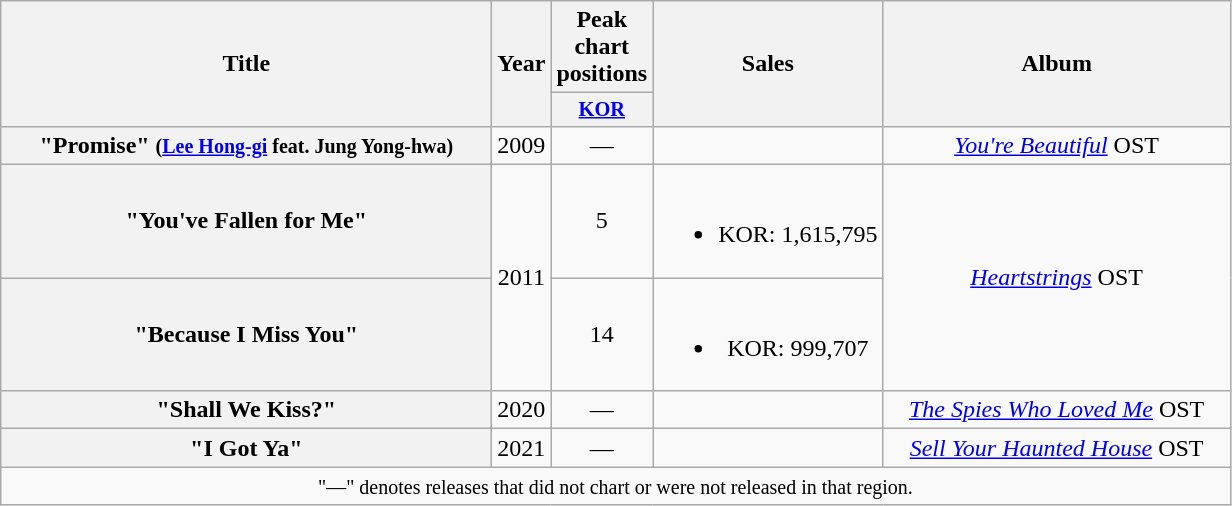<table class="wikitable plainrowheaders" style="text-align:center;">
<tr>
<th rowspan="2" style="width:20em;">Title</th>
<th rowspan="2">Year</th>
<th colspan="1">Peak chart positions</th>
<th rowspan="2">Sales</th>
<th rowspan="2" style="width:14em;">Album</th>
</tr>
<tr>
<th scope="col" style="width:2.5em;font-size:85%;"><a href='#'>KOR</a><br></th>
</tr>
<tr>
<th scope="row">"Promise" <small>(<a href='#'>Lee Hong-gi</a> feat. Jung Yong-hwa)</small></th>
<td>2009</td>
<td>—</td>
<td></td>
<td><em><a href='#'>You're Beautiful</a></em> OST</td>
</tr>
<tr>
<th scope="row">"You've Fallen for Me" </th>
<td rowspan="2">2011</td>
<td>5</td>
<td><br><ul><li>KOR: 1,615,795</li></ul></td>
<td rowspan="2"><em><a href='#'>Heartstrings</a></em> OST</td>
</tr>
<tr>
<th scope="row">"Because I Miss You" </th>
<td>14</td>
<td><br><ul><li>KOR: 999,707</li></ul></td>
</tr>
<tr>
<th scope="row">"Shall We Kiss?" </th>
<td>2020</td>
<td>—</td>
<td></td>
<td><em><a href='#'>The Spies Who Loved Me</a></em> OST</td>
</tr>
<tr>
<th scope="row">"I Got Ya"</th>
<td>2021</td>
<td>—</td>
<td></td>
<td><em><a href='#'>Sell Your Haunted House</a></em> OST</td>
</tr>
<tr>
<td colspan="5"><small>"—" denotes releases that did not chart or were not released in that region.</small></td>
</tr>
</table>
